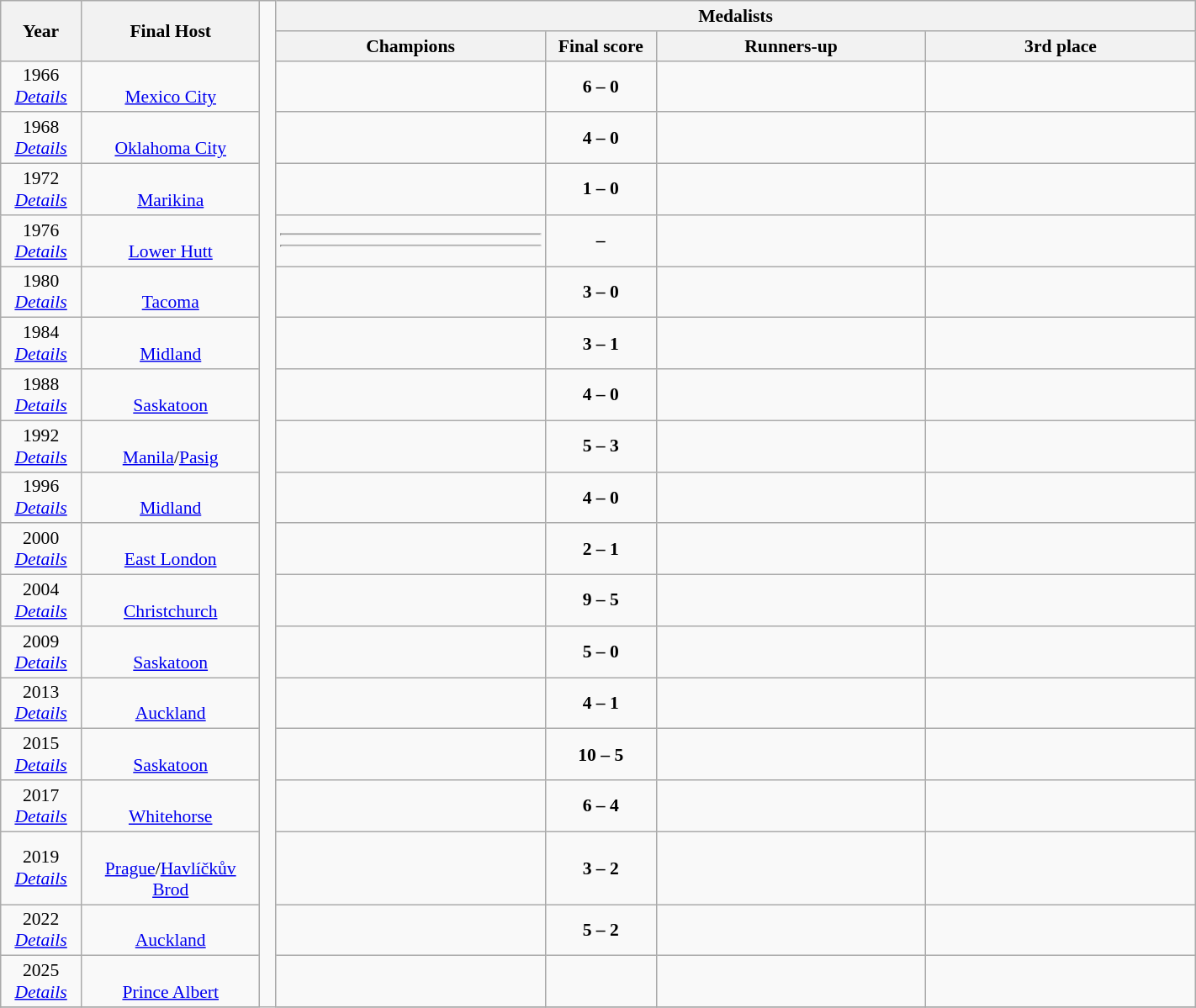<table class="wikitable" style="width:75%; font-size:90%; text-align: center;">
<tr>
<th rowspan=2 width=5%>Year</th>
<th rowspan=2 width=10%>Final Host</th>
<td width=1% rowspan=20 style="border-top:none;border-bottom:none;"></td>
<th colspan=4>Medalists</th>
</tr>
<tr>
<th width=17%>Champions</th>
<th width=7%>Final score</th>
<th width=17%>Runners-up</th>
<th width=17%>3rd place</th>
</tr>
<tr>
<td>1966<br><em><a href='#'>Details</a></em></td>
<td><br><a href='#'>Mexico City</a></td>
<td><strong></strong></td>
<td><strong>6 – 0 </strong></td>
<td></td>
<td></td>
</tr>
<tr>
<td>1968<br><em><a href='#'>Details</a></em></td>
<td><br><a href='#'>Oklahoma City</a></td>
<td><strong></strong></td>
<td><strong>4 – 0</strong></td>
<td></td>
<td></td>
</tr>
<tr>
<td>1972<br><em><a href='#'>Details</a></em></td>
<td><br><a href='#'>Marikina</a></td>
<td><strong></strong></td>
<td><strong>1 – 0</strong></td>
<td></td>
<td></td>
</tr>
<tr>
<td>1976<br><em><a href='#'>Details</a></em></td>
<td><br><a href='#'>Lower Hutt</a></td>
<td><strong></strong><hr><hr></td>
<td><strong>–</strong></td>
<td></td>
<td></td>
</tr>
<tr>
<td>1980<br><em><a href='#'>Details</a></em></td>
<td><br><a href='#'>Tacoma</a></td>
<td><strong></strong></td>
<td><strong>3 – 0</strong></td>
<td></td>
<td></td>
</tr>
<tr>
<td>1984<br><em><a href='#'>Details</a></em></td>
<td><br><a href='#'>Midland</a></td>
<td><strong></strong></td>
<td><strong>3 – 1</strong></td>
<td></td>
<td></td>
</tr>
<tr>
<td>1988<br><em><a href='#'>Details</a></em></td>
<td><br><a href='#'>Saskatoon</a></td>
<td><strong></strong></td>
<td><strong>4 – 0</strong></td>
<td></td>
<td></td>
</tr>
<tr>
<td>1992<br><em><a href='#'>Details</a></em></td>
<td><br><a href='#'>Manila</a>/<a href='#'>Pasig</a></td>
<td><strong></strong></td>
<td><strong>5 – 3</strong></td>
<td></td>
<td></td>
</tr>
<tr>
<td>1996<br><em><a href='#'>Details</a></em></td>
<td><br><a href='#'>Midland</a></td>
<td><strong></strong></td>
<td><strong>4 – 0</strong></td>
<td></td>
<td></td>
</tr>
<tr>
<td>2000<br><em><a href='#'>Details</a></em></td>
<td><br><a href='#'>East London</a></td>
<td><strong></strong></td>
<td><strong>2 – 1</strong></td>
<td></td>
<td></td>
</tr>
<tr>
<td>2004<br><em><a href='#'>Details</a></em></td>
<td><br><a href='#'>Christchurch</a></td>
<td><strong></strong></td>
<td><strong>9 – 5</strong></td>
<td></td>
<td></td>
</tr>
<tr>
<td>2009<br><em><a href='#'>Details</a></em></td>
<td><br><a href='#'>Saskatoon</a></td>
<td><strong></strong></td>
<td><strong>5 – 0</strong></td>
<td></td>
<td></td>
</tr>
<tr>
<td>2013<br><em><a href='#'>Details</a></em></td>
<td><br><a href='#'>Auckland</a></td>
<td><strong></strong></td>
<td><strong>4 – 1</strong></td>
<td></td>
<td></td>
</tr>
<tr>
<td>2015<br><em><a href='#'>Details</a></em></td>
<td><br><a href='#'>Saskatoon</a></td>
<td><strong></strong></td>
<td><strong>10 – 5</strong></td>
<td></td>
<td></td>
</tr>
<tr>
<td>2017<br><em><a href='#'>Details</a></em></td>
<td><br><a href='#'>Whitehorse</a></td>
<td><strong></strong></td>
<td><strong>6 – 4</strong></td>
<td></td>
<td></td>
</tr>
<tr>
<td>2019<br><em><a href='#'>Details</a></em></td>
<td><br><a href='#'>Prague</a>/<a href='#'>Havlíčkův Brod</a></td>
<td><strong></strong></td>
<td><strong>3 – 2</strong></td>
<td></td>
<td></td>
</tr>
<tr>
<td>2022<br><em><a href='#'>Details</a></em></td>
<td><br><a href='#'>Auckland</a></td>
<td><strong></strong></td>
<td><strong>5 – 2</strong></td>
<td></td>
<td></td>
</tr>
<tr>
<td>2025<br><em><a href='#'>Details</a></em></td>
<td><br><a href='#'>Prince Albert</a></td>
<td></td>
<td></td>
<td></td>
<td></td>
</tr>
<tr>
</tr>
</table>
